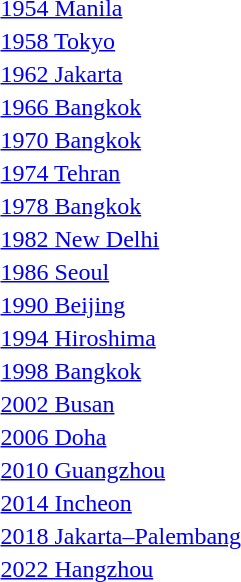<table>
<tr>
<td><a href='#'>1954 Manila</a></td>
<td></td>
<td></td>
<td></td>
</tr>
<tr>
<td><a href='#'>1958 Tokyo</a></td>
<td></td>
<td></td>
<td></td>
</tr>
<tr>
<td><a href='#'>1962 Jakarta</a></td>
<td></td>
<td></td>
<td></td>
</tr>
<tr>
<td><a href='#'>1966 Bangkok</a></td>
<td></td>
<td></td>
<td></td>
</tr>
<tr>
<td><a href='#'>1970 Bangkok</a></td>
<td></td>
<td></td>
<td></td>
</tr>
<tr>
<td><a href='#'>1974 Tehran</a></td>
<td></td>
<td></td>
<td></td>
</tr>
<tr>
<td><a href='#'>1978 Bangkok</a></td>
<td></td>
<td></td>
<td></td>
</tr>
<tr>
<td><a href='#'>1982 New Delhi</a></td>
<td></td>
<td></td>
<td></td>
</tr>
<tr>
<td><a href='#'>1986 Seoul</a></td>
<td></td>
<td></td>
<td></td>
</tr>
<tr>
<td><a href='#'>1990 Beijing</a></td>
<td></td>
<td></td>
<td></td>
</tr>
<tr>
<td><a href='#'>1994 Hiroshima</a></td>
<td></td>
<td></td>
<td></td>
</tr>
<tr>
<td><a href='#'>1998 Bangkok</a></td>
<td></td>
<td></td>
<td></td>
</tr>
<tr>
<td><a href='#'>2002 Busan</a></td>
<td></td>
<td></td>
<td></td>
</tr>
<tr>
<td><a href='#'>2006 Doha</a></td>
<td></td>
<td></td>
<td></td>
</tr>
<tr>
<td><a href='#'>2010 Guangzhou</a></td>
<td></td>
<td></td>
<td></td>
</tr>
<tr>
<td><a href='#'>2014 Incheon</a></td>
<td></td>
<td></td>
<td></td>
</tr>
<tr>
<td><a href='#'>2018 Jakarta–Palembang</a></td>
<td></td>
<td></td>
<td></td>
</tr>
<tr>
<td><a href='#'>2022 Hangzhou</a></td>
<td></td>
<td></td>
<td></td>
</tr>
</table>
